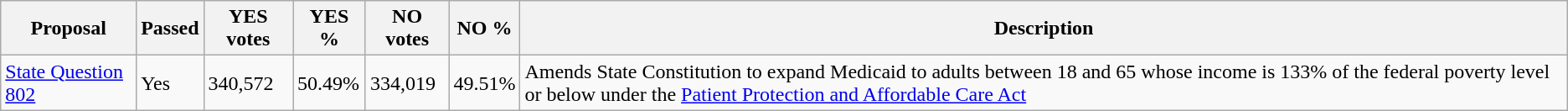<table class="wikitable sortable">
<tr>
<th>Proposal</th>
<th>Passed</th>
<th>YES votes</th>
<th>YES %</th>
<th>NO votes</th>
<th>NO %</th>
<th>Description</th>
</tr>
<tr>
<td><a href='#'>State Question 802</a></td>
<td> Yes</td>
<td>340,572</td>
<td>50.49%</td>
<td>334,019</td>
<td>49.51%</td>
<td>Amends State Constitution to expand Medicaid to adults between 18 and 65 whose income is 133% of the federal poverty level or below under the <a href='#'>Patient Protection and Affordable Care Act</a></td>
</tr>
</table>
